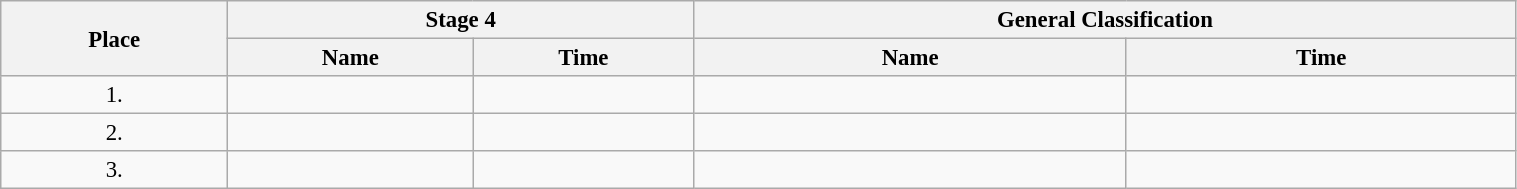<table class=wikitable style="font-size:95%" width="80%">
<tr>
<th rowspan="2">Place</th>
<th colspan="2">Stage 4</th>
<th colspan="2">General Classification</th>
</tr>
<tr>
<th>Name</th>
<th>Time</th>
<th>Name</th>
<th>Time</th>
</tr>
<tr>
<td align="center">1.</td>
<td></td>
<td></td>
<td></td>
<td></td>
</tr>
<tr>
<td align="center">2.</td>
<td></td>
<td></td>
<td></td>
<td></td>
</tr>
<tr>
<td align="center">3.</td>
<td></td>
<td></td>
<td></td>
<td></td>
</tr>
</table>
